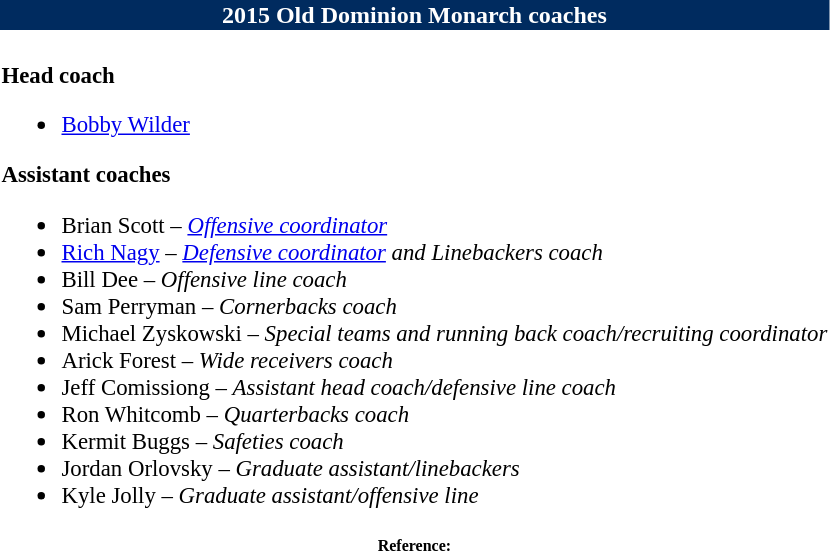<table class="toccolours" style="text-align: left;">
<tr>
<td colspan="11" style="background:#002B5F; color:#ffffff; text-align:center;"><strong>2015 Old Dominion Monarch coaches</strong></td>
</tr>
<tr>
<td style="font-size: 95%;" valign="top"><br><strong>Head coach</strong><ul><li><a href='#'>Bobby Wilder</a></li></ul><strong>Assistant coaches</strong><ul><li>Brian Scott – <em><a href='#'>Offensive coordinator</a></em></li><li><a href='#'>Rich Nagy</a> – <em><a href='#'>Defensive coordinator</a> and Linebackers coach</em></li><li>Bill Dee – <em>Offensive line coach</em></li><li>Sam Perryman – <em>Cornerbacks coach</em></li><li>Michael Zyskowski – <em>Special teams and running back coach/recruiting coordinator</em></li><li>Arick Forest – <em>Wide receivers coach</em></li><li>Jeff Comissiong – <em>Assistant head coach/defensive line coach</em></li><li>Ron Whitcomb – <em>Quarterbacks coach</em></li><li>Kermit Buggs – <em>Safeties coach</em></li><li>Jordan Orlovsky – <em>Graduate assistant/linebackers</em></li><li>Kyle Jolly – <em>Graduate assistant/offensive line</em></li></ul></td>
</tr>
<tr>
<td colspan="4" style="font-size: 8pt" align="center"><strong>Reference:</strong></td>
</tr>
</table>
